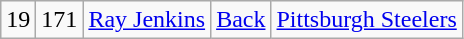<table class="wikitable" style="text-align:center">
<tr>
<td>19</td>
<td>171</td>
<td><a href='#'>Ray Jenkins</a></td>
<td><a href='#'>Back</a></td>
<td><a href='#'>Pittsburgh Steelers</a></td>
</tr>
</table>
